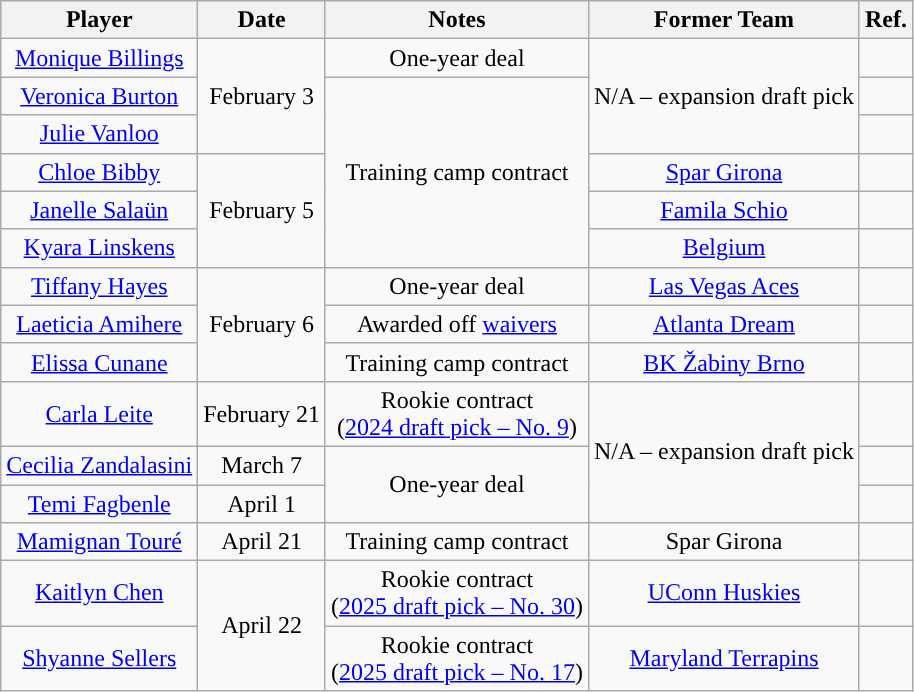<table class="wikitable sortable sortable" style="text-align: center">
<tr>
<th>Player</th>
<th>Date</th>
<th>Notes</th>
<th>Former Team</th>
<th>Ref.</th>
</tr>
<tr>
<td><a href='#'>Monique Billings</a></td>
<td rowspan=3>February 3</td>
<td>One-year deal</td>
<td rowspan=3>N/A – expansion draft pick</td>
<td></td>
</tr>
<tr>
<td><a href='#'>Veronica Burton</a></td>
<td rowspan=5>Training camp contract</td>
<td></td>
</tr>
<tr>
<td><a href='#'>Julie Vanloo</a></td>
<td></td>
</tr>
<tr>
<td><a href='#'>Chloe Bibby</a></td>
<td rowspan=3>February 5</td>
<td><a href='#'>Spar Girona</a></td>
<td></td>
</tr>
<tr>
<td><a href='#'>Janelle Salaün</a></td>
<td><a href='#'>Famila Schio</a></td>
<td></td>
</tr>
<tr>
<td><a href='#'>Kyara Linskens</a></td>
<td><a href='#'>Belgium</a></td>
<td></td>
</tr>
<tr>
<td><a href='#'>Tiffany Hayes</a></td>
<td rowspan=3>February 6</td>
<td>One-year deal</td>
<td><a href='#'>Las Vegas Aces</a></td>
<td></td>
</tr>
<tr>
<td><a href='#'>Laeticia Amihere</a></td>
<td>Awarded off <a href='#'>waivers</a></td>
<td><a href='#'>Atlanta Dream</a></td>
<td></td>
</tr>
<tr>
<td><a href='#'>Elissa Cunane</a></td>
<td>Training camp contract</td>
<td><a href='#'>BK Žabiny Brno</a></td>
<td></td>
</tr>
<tr>
<td><a href='#'>Carla Leite</a></td>
<td>February 21</td>
<td>Rookie contract<br>(<a href='#'>2024 draft pick – No. 9</a>)</td>
<td rowspan=3>N/A – expansion draft pick</td>
<td></td>
</tr>
<tr>
<td><a href='#'>Cecilia Zandalasini</a></td>
<td>March 7</td>
<td rowspan=2>One-year deal</td>
<td></td>
</tr>
<tr>
<td><a href='#'>Temi Fagbenle</a></td>
<td>April 1</td>
<td></td>
</tr>
<tr>
<td><a href='#'>Mamignan Touré</a></td>
<td>April 21</td>
<td>Training camp contract</td>
<td>Spar Girona</td>
<td></td>
</tr>
<tr>
<td><a href='#'>Kaitlyn Chen</a></td>
<td rowspan=2>April 22</td>
<td>Rookie contract<br>(<a href='#'>2025 draft pick – No. 30</a>)</td>
<td><a href='#'>UConn Huskies</a></td>
<td></td>
</tr>
<tr>
<td><a href='#'>Shyanne Sellers</a></td>
<td>Rookie contract<br>(<a href='#'>2025 draft pick – No. 17</a>)</td>
<td><a href='#'>Maryland Terrapins</a></td>
<td></td>
</tr>
</table>
